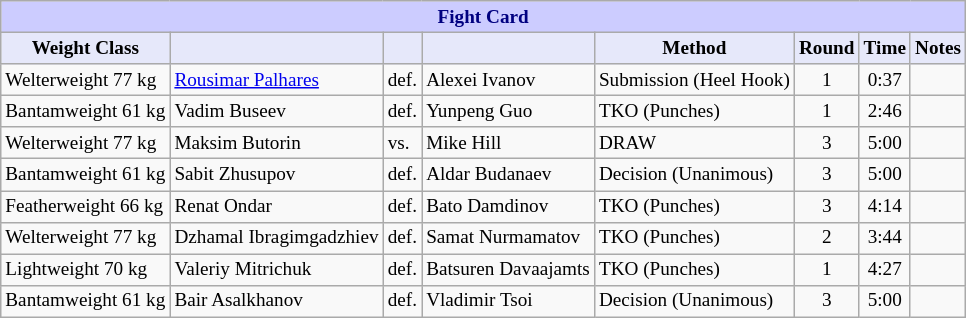<table class="wikitable" style="font-size: 80%;">
<tr>
<th colspan="8" style="background-color: #ccf; color: #000080; text-align: center;"><strong>Fight Card</strong></th>
</tr>
<tr>
<th colspan="1" style="background-color: #E6E8FA; color: #000000; text-align: center;">Weight Class</th>
<th colspan="1" style="background-color: #E6E8FA; color: #000000; text-align: center;"></th>
<th colspan="1" style="background-color: #E6E8FA; color: #000000; text-align: center;"></th>
<th colspan="1" style="background-color: #E6E8FA; color: #000000; text-align: center;"></th>
<th colspan="1" style="background-color: #E6E8FA; color: #000000; text-align: center;">Method</th>
<th colspan="1" style="background-color: #E6E8FA; color: #000000; text-align: center;">Round</th>
<th colspan="1" style="background-color: #E6E8FA; color: #000000; text-align: center;">Time</th>
<th colspan="1" style="background-color: #E6E8FA; color: #000000; text-align: center;">Notes</th>
</tr>
<tr>
<td>Welterweight 77 kg</td>
<td> <a href='#'>Rousimar Palhares</a></td>
<td>def.</td>
<td> Alexei Ivanov</td>
<td>Submission (Heel Hook)</td>
<td align=center>1</td>
<td align=center>0:37</td>
<td></td>
</tr>
<tr>
<td>Bantamweight 61 kg</td>
<td> Vadim Buseev</td>
<td>def.</td>
<td> Yunpeng Guo</td>
<td>TKO (Punches)</td>
<td align=center>1</td>
<td align=center>2:46</td>
<td></td>
</tr>
<tr>
<td>Welterweight 77 kg</td>
<td> Maksim Butorin</td>
<td>vs.</td>
<td> Mike Hill</td>
<td>DRAW</td>
<td align=center>3</td>
<td align=center>5:00</td>
<td></td>
</tr>
<tr>
<td>Bantamweight 61 kg</td>
<td> Sabit Zhusupov</td>
<td>def.</td>
<td> Aldar Budanaev</td>
<td>Decision (Unanimous)</td>
<td align=center>3</td>
<td align=center>5:00</td>
<td></td>
</tr>
<tr>
<td>Featherweight 66 kg</td>
<td> Renat Ondar</td>
<td>def.</td>
<td> Bato Damdinov</td>
<td>TKO (Punches)</td>
<td align=center>3</td>
<td align=center>4:14</td>
<td></td>
</tr>
<tr>
<td>Welterweight 77 kg</td>
<td> Dzhamal Ibragimgadzhiev</td>
<td>def.</td>
<td> Samat Nurmamatov</td>
<td>TKO (Punches)</td>
<td align=center>2</td>
<td align=center>3:44</td>
<td></td>
</tr>
<tr>
<td>Lightweight 70 kg</td>
<td> Valeriy Mitrichuk</td>
<td>def.</td>
<td> Batsuren Davaajamts</td>
<td>TKO (Punches)</td>
<td align=center>1</td>
<td align=center>4:27</td>
<td></td>
</tr>
<tr>
<td>Bantamweight 61 kg</td>
<td> Bair Asalkhanov</td>
<td>def.</td>
<td> Vladimir Tsoi</td>
<td>Decision (Unanimous)</td>
<td align=center>3</td>
<td align=center>5:00</td>
<td></td>
</tr>
</table>
